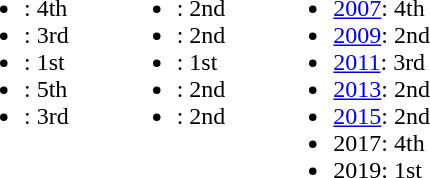<table border="0" cellpadding="2">
<tr valign="top">
<td><br><ul><li>: 4th</li><li>:  3rd</li><li>:  1st</li><li>: 5th</li><li>:  3rd</li></ul></td>
<td width="20"> </td>
<td valign="top"><br><ul><li>:  2nd</li><li>:  2nd</li><li>:  1st</li><li>:  2nd</li><li>:  2nd</li></ul></td>
<td width="20"> </td>
<td valign="top"><br><ul><li><a href='#'>2007</a>: 4th</li><li><a href='#'>2009</a>:  2nd</li><li><a href='#'>2011</a>:  3rd</li><li><a href='#'>2013</a>:  2nd</li><li><a href='#'>2015</a>:  2nd</li><li>2017: 4th</li><li>2019:  1st</li></ul></td>
</tr>
</table>
